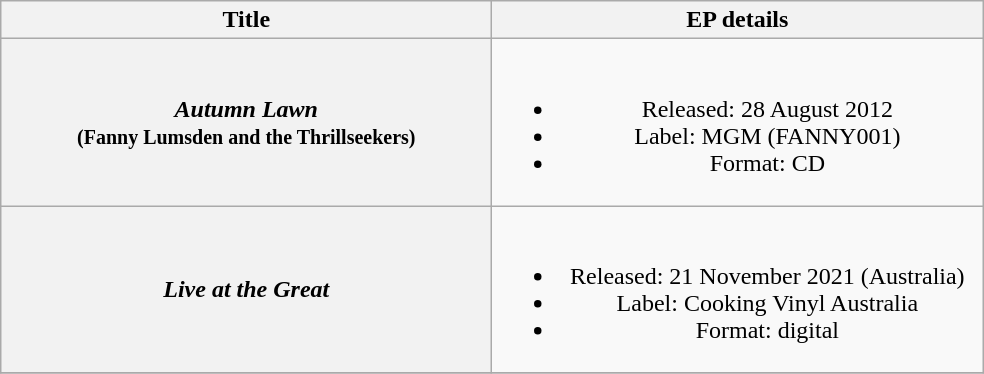<table class="wikitable plainrowheaders" style="text-align:center;">
<tr>
<th scope="col" style="width:20em;">Title</th>
<th scope="col" style="width:20em;">EP details</th>
</tr>
<tr>
<th scope="row"><em>Autumn Lawn</em> <br><small>(Fanny Lumsden and the Thrillseekers)</small></th>
<td><br><ul><li>Released: 28 August 2012</li><li>Label: MGM (FANNY001)</li><li>Format: CD</li></ul></td>
</tr>
<tr>
<th scope="row"><em>Live at the Great</em></th>
<td><br><ul><li>Released: 21 November 2021 <span>(Australia)</span></li><li>Label: Cooking Vinyl Australia</li><li>Format: digital</li></ul></td>
</tr>
<tr>
</tr>
</table>
